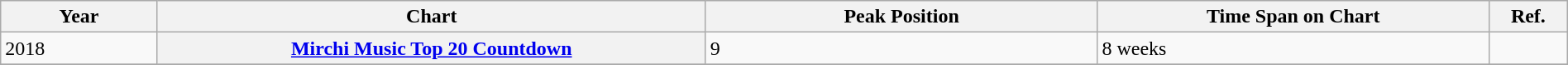<table class="wikitable plainrowheaders"  width=100%>
<tr>
<th width=10%>Year</th>
<th width=35%>Chart</th>
<th width=25%>Peak Position</th>
<th width=25%>Time Span on Chart</th>
<th width=5%>Ref.</th>
</tr>
<tr>
<td>2018</td>
<th scope="row"><a href='#'>Mirchi Music Top 20 Countdown</a></th>
<td>9</td>
<td>8 weeks</td>
<td></td>
</tr>
<tr>
</tr>
</table>
